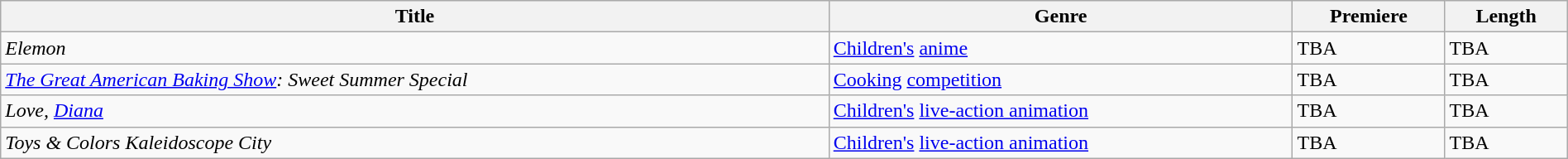<table class="wikitable sortable" style="width:100%;">
<tr>
<th>Title</th>
<th>Genre</th>
<th>Premiere</th>
<th>Length</th>
</tr>
<tr>
<td><em>Elemon</em></td>
<td><a href='#'>Children's</a> <a href='#'>anime</a></td>
<td>TBA</td>
<td>TBA</td>
</tr>
<tr>
<td><em><a href='#'>The Great American Baking Show</a>:  Sweet Summer Special</em></td>
<td><a href='#'>Cooking</a> <a href='#'>competition</a></td>
<td>TBA</td>
<td>TBA</td>
</tr>
<tr>
<td><em>Love, <a href='#'>Diana</a></em></td>
<td><a href='#'>Children's</a> <a href='#'>live-action animation</a></td>
<td>TBA</td>
<td>TBA</td>
</tr>
<tr>
<td><em>Toys & Colors Kaleidoscope City</em></td>
<td><a href='#'>Children's</a> <a href='#'>live-action animation</a></td>
<td>TBA</td>
<td>TBA</td>
</tr>
</table>
